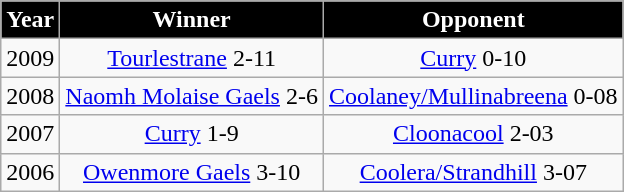<table class="wikitable" style="text-align:center;">
<tr>
<th style="background:black;color:white">Year</th>
<th style="background:black;color:white">Winner</th>
<th style="background:black;color:white">Opponent</th>
</tr>
<tr>
<td>2009</td>
<td><a href='#'>Tourlestrane</a> 2-11</td>
<td><a href='#'>Curry</a> 0-10</td>
</tr>
<tr>
<td>2008</td>
<td><a href='#'>Naomh Molaise Gaels</a> 2-6</td>
<td><a href='#'>Coolaney/Mullinabreena</a> 0-08</td>
</tr>
<tr>
<td>2007</td>
<td><a href='#'>Curry</a> 1-9</td>
<td><a href='#'>Cloonacool</a> 2-03</td>
</tr>
<tr>
<td>2006</td>
<td><a href='#'>Owenmore Gaels</a> 3-10</td>
<td><a href='#'>Coolera/Strandhill</a> 3-07</td>
</tr>
</table>
